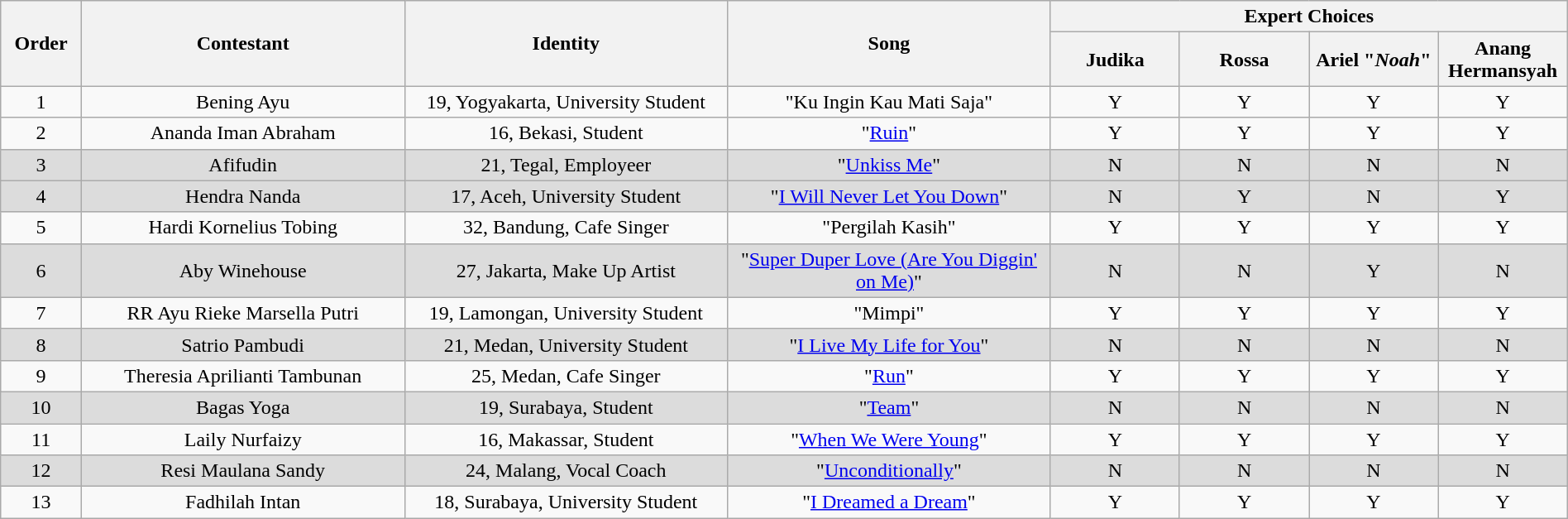<table class="wikitable" style="text-align:center; width:100%;">
<tr>
<th scope="col" rowspan="2" style="width:05%;">Order</th>
<th scope="col" rowspan="2" style="width:20%;">Contestant</th>
<th scope="col" rowspan="2" style="width:20%;">Identity</th>
<th scope="col" rowspan="2" style="width:20%;">Song</th>
<th scope="col" colspan="4" style="width:32%;">Expert Choices</th>
</tr>
<tr>
<th style="width:08%;">Judika</th>
<th style="width:08%;">Rossa</th>
<th style="width:08%;">Ariel "<em>Noah</em>"</th>
<th style="width:08%;">Anang Hermansyah</th>
</tr>
<tr>
<td>1</td>
<td>Bening Ayu</td>
<td>19, Yogyakarta, University Student</td>
<td>"Ku Ingin Kau Mati Saja"</td>
<td>Y</td>
<td>Y</td>
<td>Y</td>
<td>Y</td>
</tr>
<tr>
<td>2</td>
<td>Ananda Iman Abraham</td>
<td>16, Bekasi, Student</td>
<td>"<a href='#'>Ruin</a>"</td>
<td>Y</td>
<td>Y</td>
<td>Y</td>
<td>Y</td>
</tr>
<tr style="background:#DCDCDC;">
<td>3</td>
<td>Afifudin</td>
<td>21, Tegal, Employeer</td>
<td>"<a href='#'>Unkiss Me</a>"</td>
<td>N</td>
<td>N</td>
<td>N</td>
<td>N</td>
</tr>
<tr style="background:#DCDCDC;">
<td>4</td>
<td>Hendra Nanda</td>
<td>17, Aceh, University Student</td>
<td>"<a href='#'>I Will Never Let You Down</a>"</td>
<td>N</td>
<td>Y</td>
<td>N</td>
<td>Y</td>
</tr>
<tr>
<td>5</td>
<td>Hardi Kornelius Tobing</td>
<td>32, Bandung, Cafe Singer</td>
<td>"Pergilah Kasih"</td>
<td>Y</td>
<td>Y</td>
<td>Y</td>
<td>Y</td>
</tr>
<tr style="background:#DCDCDC;">
<td>6</td>
<td>Aby Winehouse</td>
<td>27, Jakarta, Make Up Artist</td>
<td>"<a href='#'>Super Duper Love (Are You Diggin' on Me)</a>"</td>
<td>N</td>
<td>N</td>
<td>Y</td>
<td>N</td>
</tr>
<tr>
<td>7</td>
<td>RR Ayu Rieke Marsella Putri</td>
<td>19, Lamongan, University Student</td>
<td>"Mimpi"</td>
<td>Y</td>
<td>Y</td>
<td>Y</td>
<td>Y</td>
</tr>
<tr style="background:#DCDCDC;">
<td>8</td>
<td>Satrio Pambudi</td>
<td>21, Medan, University Student</td>
<td>"<a href='#'>I Live My Life for You</a>"</td>
<td>N</td>
<td>N</td>
<td>N</td>
<td>N</td>
</tr>
<tr>
<td>9</td>
<td>Theresia Aprilianti Tambunan</td>
<td>25, Medan, Cafe Singer</td>
<td>"<a href='#'>Run</a>"</td>
<td>Y</td>
<td>Y</td>
<td>Y</td>
<td>Y</td>
</tr>
<tr style="background:#DCDCDC;">
<td>10</td>
<td>Bagas Yoga</td>
<td>19, Surabaya, Student</td>
<td>"<a href='#'>Team</a>"</td>
<td>N</td>
<td>N</td>
<td>N</td>
<td>N</td>
</tr>
<tr>
<td>11</td>
<td>Laily Nurfaizy</td>
<td>16, Makassar, Student</td>
<td>"<a href='#'>When We Were Young</a>"</td>
<td>Y</td>
<td>Y</td>
<td>Y</td>
<td>Y</td>
</tr>
<tr style="background:#DCDCDC;">
<td>12</td>
<td>Resi Maulana Sandy</td>
<td>24, Malang, Vocal Coach</td>
<td>"<a href='#'>Unconditionally</a>"</td>
<td>N</td>
<td>N</td>
<td>N</td>
<td>N</td>
</tr>
<tr>
<td>13</td>
<td>Fadhilah Intan</td>
<td>18, Surabaya, University Student</td>
<td>"<a href='#'>I Dreamed a Dream</a>"</td>
<td>Y</td>
<td>Y</td>
<td>Y</td>
<td>Y</td>
</tr>
</table>
